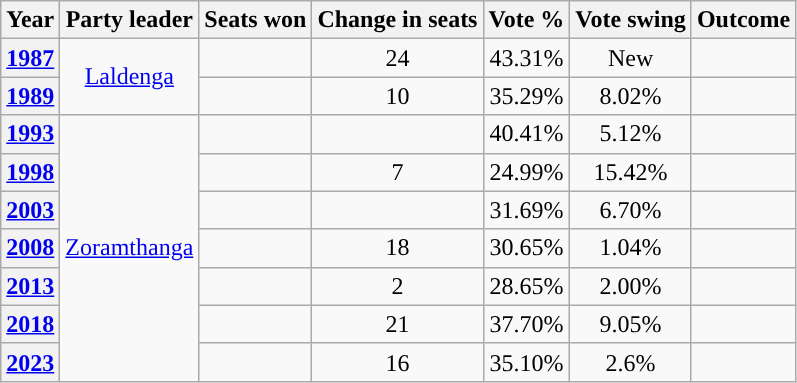<table class="wikitable sortable">
<tr>
<th style="background-color:">Year</th>
<th style="background-color:">Party leader</th>
<th style="background-color:">Seats won</th>
<th style="background-color:">Change in seats</th>
<th style="background-color:">Vote %</th>
<th style="background-color:">Vote swing</th>
<th style="background-color:">Outcome</th>
</tr>
<tr style="text-align:center;">
<th><a href='#'>1987</a></th>
<td rowspan="2"><a href='#'>Laldenga</a></td>
<td></td>
<td> 24</td>
<td>43.31%</td>
<td>New</td>
<td></td>
</tr>
<tr style="text-align:center;">
<th><a href='#'>1989</a></th>
<td></td>
<td> 10</td>
<td>35.29%</td>
<td>  8.02%</td>
<td></td>
</tr>
<tr style="text-align:center;">
<th><a href='#'>1993</a></th>
<td rowspan="7"><a href='#'>Zoramthanga</a></td>
<td></td>
<td></td>
<td>40.41%</td>
<td> 5.12%</td>
<td></td>
</tr>
<tr style="text-align:center;">
<th><a href='#'>1998</a></th>
<td></td>
<td> 7</td>
<td>24.99%</td>
<td> 15.42%</td>
<td></td>
</tr>
<tr style="text-align:center;">
<th><a href='#'>2003</a></th>
<td></td>
<td></td>
<td>31.69%</td>
<td> 6.70%</td>
<td></td>
</tr>
<tr style="text-align:center;">
<th><a href='#'>2008</a></th>
<td></td>
<td> 18</td>
<td>30.65%</td>
<td> 1.04%</td>
<td></td>
</tr>
<tr style="text-align:center;">
<th><a href='#'>2013</a></th>
<td></td>
<td> 2</td>
<td>28.65%</td>
<td> 2.00%</td>
<td></td>
</tr>
<tr style="text-align:center;">
<th><a href='#'>2018</a></th>
<td></td>
<td> 21</td>
<td>37.70%</td>
<td> 9.05%</td>
<td></td>
</tr>
<tr style="text-align:center;">
<th><a href='#'>2023</a></th>
<td></td>
<td> 16</td>
<td>35.10%</td>
<td> 2.6%</td>
<td></td>
</tr>
</table>
